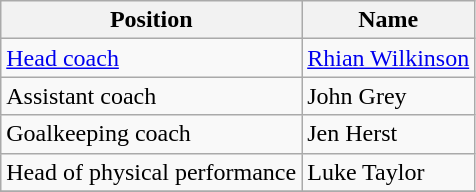<table class="wikitable">
<tr>
<th>Position</th>
<th>Name</th>
</tr>
<tr>
<td><a href='#'>Head coach</a></td>
<td> <a href='#'>Rhian Wilkinson</a></td>
</tr>
<tr>
<td>Assistant coach</td>
<td> John Grey</td>
</tr>
<tr>
<td>Goalkeeping coach</td>
<td> Jen Herst</td>
</tr>
<tr>
<td>Head of physical performance</td>
<td> Luke Taylor</td>
</tr>
<tr>
</tr>
</table>
